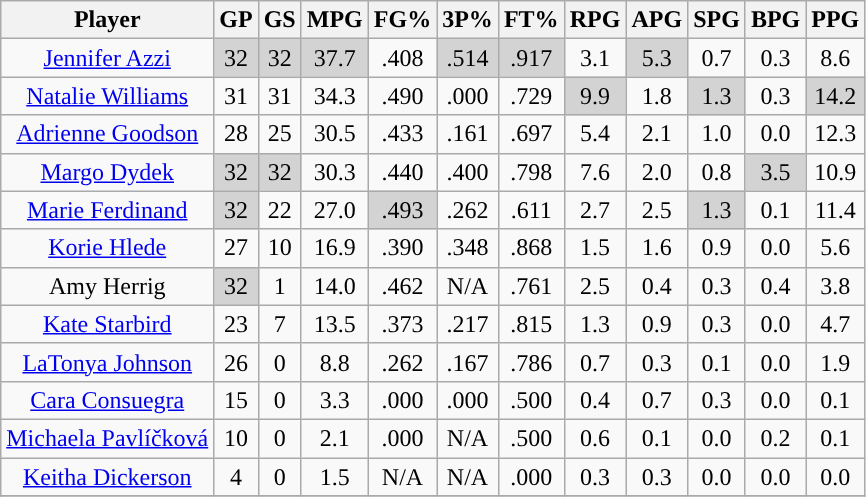<table class="wikitable sortable" style="text-align:center;">
<tr>
<th>Player</th>
<th>GP</th>
<th>GS</th>
<th>MPG</th>
<th>FG%</th>
<th>3P%</th>
<th>FT%</th>
<th>RPG</th>
<th>APG</th>
<th>SPG</th>
<th>BPG</th>
<th>PPG</th>
</tr>
<tr>
<td><a href='#'>Jennifer Azzi</a></td>
<td style="background:#D3D3D3;">32</td>
<td style="background:#D3D3D3;">32</td>
<td style="background:#D3D3D3;">37.7</td>
<td>.408</td>
<td style="background:#D3D3D3;">.514</td>
<td style="background:#D3D3D3;">.917</td>
<td>3.1</td>
<td style="background:#D3D3D3;">5.3</td>
<td>0.7</td>
<td>0.3</td>
<td>8.6</td>
</tr>
<tr>
<td><a href='#'>Natalie Williams</a></td>
<td>31</td>
<td>31</td>
<td>34.3</td>
<td>.490</td>
<td>.000</td>
<td>.729</td>
<td style="background:#D3D3D3;">9.9</td>
<td>1.8</td>
<td style="background:#D3D3D3;">1.3</td>
<td>0.3</td>
<td style="background:#D3D3D3;">14.2</td>
</tr>
<tr>
<td><a href='#'>Adrienne Goodson</a></td>
<td>28</td>
<td>25</td>
<td>30.5</td>
<td>.433</td>
<td>.161</td>
<td>.697</td>
<td>5.4</td>
<td>2.1</td>
<td>1.0</td>
<td>0.0</td>
<td>12.3</td>
</tr>
<tr>
<td><a href='#'>Margo Dydek</a></td>
<td style="background:#D3D3D3;">32</td>
<td style="background:#D3D3D3;">32</td>
<td>30.3</td>
<td>.440</td>
<td>.400</td>
<td>.798</td>
<td>7.6</td>
<td>2.0</td>
<td>0.8</td>
<td style="background:#D3D3D3;">3.5</td>
<td>10.9</td>
</tr>
<tr>
<td><a href='#'>Marie Ferdinand</a></td>
<td style="background:#D3D3D3;">32</td>
<td>22</td>
<td>27.0</td>
<td style="background:#D3D3D3;">.493</td>
<td>.262</td>
<td>.611</td>
<td>2.7</td>
<td>2.5</td>
<td style="background:#D3D3D3;">1.3</td>
<td>0.1</td>
<td>11.4</td>
</tr>
<tr>
<td><a href='#'>Korie Hlede</a></td>
<td>27</td>
<td>10</td>
<td>16.9</td>
<td>.390</td>
<td>.348</td>
<td>.868</td>
<td>1.5</td>
<td>1.6</td>
<td>0.9</td>
<td>0.0</td>
<td>5.6</td>
</tr>
<tr>
<td>Amy Herrig</td>
<td style="background:#D3D3D3;">32</td>
<td>1</td>
<td>14.0</td>
<td>.462</td>
<td>N/A</td>
<td>.761</td>
<td>2.5</td>
<td>0.4</td>
<td>0.3</td>
<td>0.4</td>
<td>3.8</td>
</tr>
<tr>
<td><a href='#'>Kate Starbird</a></td>
<td>23</td>
<td>7</td>
<td>13.5</td>
<td>.373</td>
<td>.217</td>
<td>.815</td>
<td>1.3</td>
<td>0.9</td>
<td>0.3</td>
<td>0.0</td>
<td>4.7</td>
</tr>
<tr>
<td><a href='#'>LaTonya Johnson</a></td>
<td>26</td>
<td>0</td>
<td>8.8</td>
<td>.262</td>
<td>.167</td>
<td>.786</td>
<td>0.7</td>
<td>0.3</td>
<td>0.1</td>
<td>0.0</td>
<td>1.9</td>
</tr>
<tr>
<td><a href='#'>Cara Consuegra</a></td>
<td>15</td>
<td>0</td>
<td>3.3</td>
<td>.000</td>
<td>.000</td>
<td>.500</td>
<td>0.4</td>
<td>0.7</td>
<td>0.3</td>
<td>0.0</td>
<td>0.1</td>
</tr>
<tr>
<td><a href='#'>Michaela Pavlíčková</a></td>
<td>10</td>
<td>0</td>
<td>2.1</td>
<td>.000</td>
<td>N/A</td>
<td>.500</td>
<td>0.6</td>
<td>0.1</td>
<td>0.0</td>
<td>0.2</td>
<td>0.1</td>
</tr>
<tr>
<td><a href='#'>Keitha Dickerson</a></td>
<td>4</td>
<td>0</td>
<td>1.5</td>
<td>N/A</td>
<td>N/A</td>
<td>.000</td>
<td>0.3</td>
<td>0.3</td>
<td>0.0</td>
<td>0.0</td>
<td>0.0</td>
</tr>
<tr>
</tr>
</table>
